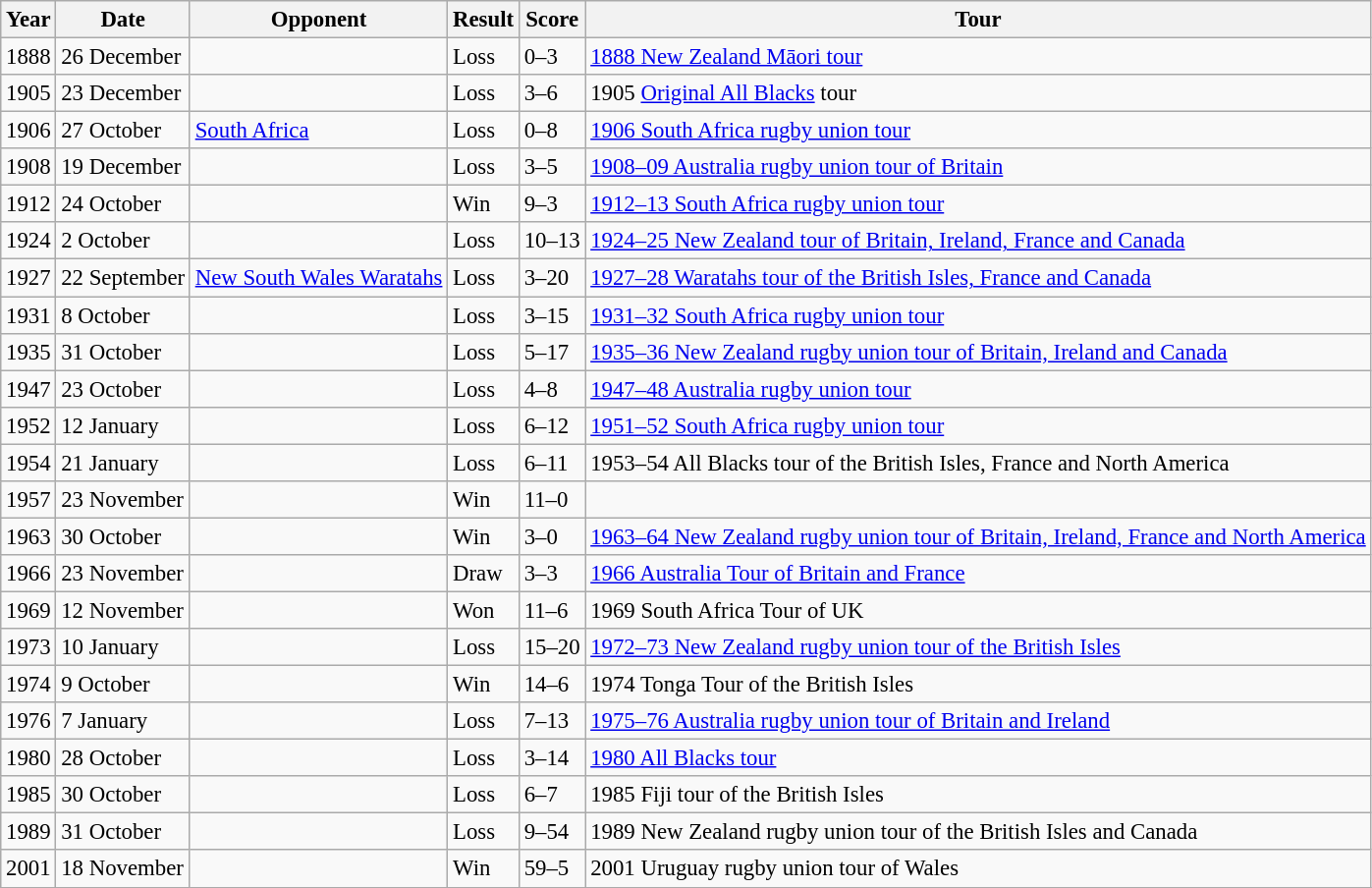<table class="wikitable" style="font-size: 95%;">
<tr>
<th>Year</th>
<th>Date</th>
<th>Opponent</th>
<th>Result</th>
<th>Score</th>
<th>Tour</th>
</tr>
<tr>
<td>1888</td>
<td>26 December</td>
<td></td>
<td>Loss</td>
<td>0–3</td>
<td><a href='#'>1888 New Zealand Māori tour</a></td>
</tr>
<tr>
<td>1905</td>
<td>23 December</td>
<td></td>
<td>Loss</td>
<td>3–6</td>
<td>1905 <a href='#'>Original All Blacks</a> tour</td>
</tr>
<tr>
<td>1906</td>
<td>27 October</td>
<td> <a href='#'>South Africa</a></td>
<td>Loss</td>
<td>0–8</td>
<td><a href='#'>1906 South Africa rugby union tour</a></td>
</tr>
<tr>
<td>1908</td>
<td>19 December</td>
<td></td>
<td>Loss</td>
<td>3–5</td>
<td><a href='#'>1908–09 Australia rugby union tour of Britain</a></td>
</tr>
<tr>
<td>1912</td>
<td>24 October</td>
<td></td>
<td>Win</td>
<td>9–3</td>
<td><a href='#'>1912–13 South Africa rugby union tour</a></td>
</tr>
<tr>
<td>1924</td>
<td>2 October</td>
<td></td>
<td>Loss</td>
<td>10–13</td>
<td><a href='#'>1924–25 New Zealand tour of Britain, Ireland, France and Canada</a></td>
</tr>
<tr>
<td>1927</td>
<td>22 September</td>
<td> <a href='#'>New South Wales Waratahs</a></td>
<td>Loss</td>
<td>3–20</td>
<td><a href='#'>1927–28 Waratahs tour of the British Isles, France and Canada</a></td>
</tr>
<tr>
<td>1931</td>
<td>8 October</td>
<td></td>
<td>Loss</td>
<td>3–15</td>
<td><a href='#'>1931–32 South Africa rugby union tour</a></td>
</tr>
<tr>
<td>1935</td>
<td>31 October</td>
<td></td>
<td>Loss</td>
<td>5–17</td>
<td><a href='#'>1935–36 New Zealand rugby union tour of Britain, Ireland and Canada</a></td>
</tr>
<tr>
<td>1947</td>
<td>23 October</td>
<td></td>
<td>Loss</td>
<td>4–8</td>
<td><a href='#'>1947–48 Australia rugby union tour</a></td>
</tr>
<tr>
<td>1952</td>
<td>12 January</td>
<td></td>
<td>Loss</td>
<td>6–12</td>
<td><a href='#'>1951–52 South Africa rugby union tour</a></td>
</tr>
<tr>
<td>1954</td>
<td>21 January</td>
<td></td>
<td>Loss</td>
<td>6–11</td>
<td>1953–54 All Blacks tour of the British Isles, France and North America</td>
</tr>
<tr>
<td>1957</td>
<td>23 November</td>
<td></td>
<td>Win</td>
<td>11–0</td>
<td></td>
</tr>
<tr>
<td>1963</td>
<td>30 October</td>
<td></td>
<td>Win</td>
<td>3–0</td>
<td><a href='#'>1963–64 New Zealand rugby union tour of Britain, Ireland, France and North America</a></td>
</tr>
<tr>
<td>1966</td>
<td>23 November</td>
<td></td>
<td>Draw</td>
<td>3–3</td>
<td><a href='#'>1966 Australia Tour of Britain and France</a></td>
</tr>
<tr>
<td>1969</td>
<td>12 November</td>
<td></td>
<td>Won</td>
<td>11–6</td>
<td>1969 South Africa Tour of UK</td>
</tr>
<tr>
<td>1973</td>
<td>10 January</td>
<td></td>
<td>Loss</td>
<td>15–20</td>
<td><a href='#'>1972–73 New Zealand rugby union tour of the British Isles</a></td>
</tr>
<tr>
<td>1974</td>
<td>9 October</td>
<td></td>
<td>Win</td>
<td>14–6</td>
<td>1974 Tonga Tour of the British Isles</td>
</tr>
<tr>
<td>1976</td>
<td>7 January</td>
<td></td>
<td>Loss</td>
<td>7–13</td>
<td><a href='#'>1975–76 Australia rugby union tour of Britain and Ireland</a></td>
</tr>
<tr>
<td>1980</td>
<td>28 October</td>
<td></td>
<td>Loss</td>
<td>3–14</td>
<td><a href='#'>1980 All Blacks tour</a></td>
</tr>
<tr>
<td>1985</td>
<td>30 October</td>
<td></td>
<td>Loss</td>
<td>6–7</td>
<td>1985 Fiji tour of the British Isles</td>
</tr>
<tr>
<td>1989</td>
<td>31 October</td>
<td></td>
<td>Loss</td>
<td>9–54</td>
<td>1989 New Zealand rugby union tour of the British Isles and Canada</td>
</tr>
<tr>
<td>2001</td>
<td>18 November</td>
<td></td>
<td>Win</td>
<td>59–5</td>
<td>2001 Uruguay rugby union tour of Wales</td>
</tr>
<tr>
</tr>
</table>
